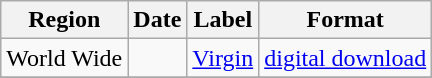<table class="wikitable">
<tr>
<th>Region</th>
<th>Date</th>
<th>Label</th>
<th>Format</th>
</tr>
<tr>
<td>World Wide</td>
<td rowspan="1"></td>
<td rowspan="1"><a href='#'>Virgin</a></td>
<td rowspan="1"><a href='#'>digital download</a></td>
</tr>
<tr>
</tr>
</table>
